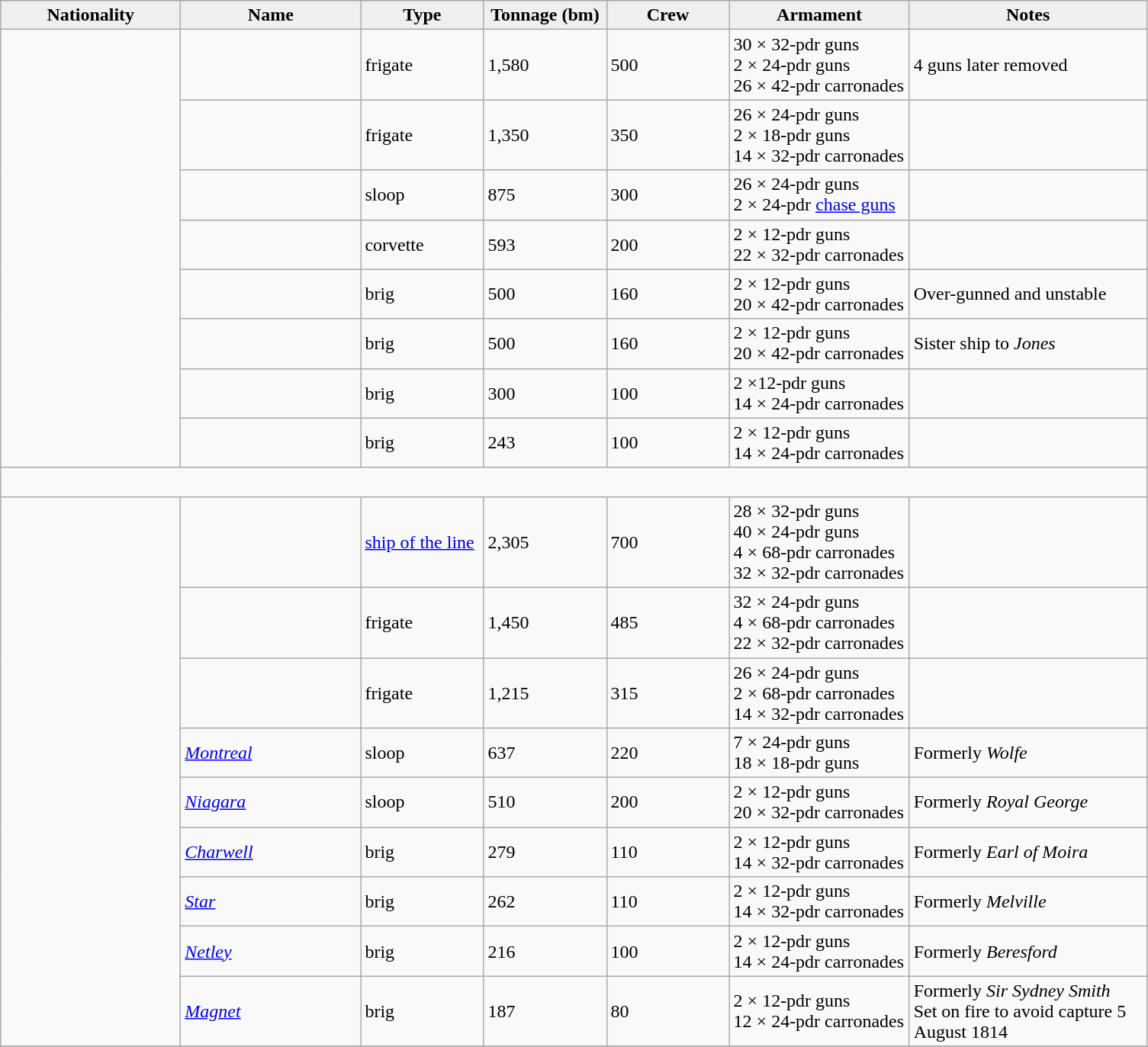<table class="wikitable">
<tr>
<th style="background:#efefef;"><strong>Nationality</strong></th>
<th style="background:#efefef;"><strong>Name</strong></th>
<th style="background:#efefef;"><strong>Type</strong></th>
<th style="background:#efefef;"><strong>Tonnage</strong> (bm)</th>
<th style="background:#efefef;"><strong>Crew</strong></th>
<th style="background:#efefef;"><strong>Armament</strong></th>
<th style="background:#efefef;"><strong>Notes</strong></th>
</tr>
<tr>
<td width="150pt" rowspan=8></td>
<td width="150pt"></td>
<td width="100pt">frigate</td>
<td width="100pt">1,580</td>
<td width="100pt">500</td>
<td width="150pt">30 × 32-pdr guns<br>2 × 24-pdr guns<br>26 × 42-pdr carronades</td>
<td width="200pt">4 guns later removed</td>
</tr>
<tr>
<td></td>
<td>frigate</td>
<td>1,350</td>
<td>350</td>
<td>26 × 24-pdr guns<br>2 × 18-pdr guns<br>14 × 32-pdr carronades</td>
<td></td>
</tr>
<tr>
<td></td>
<td>sloop</td>
<td>875</td>
<td>300</td>
<td>26 × 24-pdr guns<br>2 × 24-pdr <a href='#'>chase guns</a></td>
<td></td>
</tr>
<tr>
<td></td>
<td>corvette</td>
<td>593</td>
<td>200</td>
<td>2 × 12-pdr guns<br>22 × 32-pdr carronades</td>
<td></td>
</tr>
<tr>
<td></td>
<td>brig</td>
<td>500</td>
<td>160</td>
<td>2 × 12-pdr guns<br>20 × 42-pdr carronades</td>
<td>Over-gunned and unstable</td>
</tr>
<tr>
<td></td>
<td>brig</td>
<td>500</td>
<td>160</td>
<td>2 × 12-pdr guns<br>20 × 42-pdr carronades</td>
<td>Sister ship to <em>Jones</em></td>
</tr>
<tr>
<td></td>
<td>brig</td>
<td>300</td>
<td>100</td>
<td>2 ×12-pdr guns<br>14 × 24-pdr carronades</td>
<td></td>
</tr>
<tr>
<td></td>
<td>brig</td>
<td>243</td>
<td>100</td>
<td>2 × 12-pdr guns<br>14 × 24-pdr carronades</td>
<td></td>
</tr>
<tr>
<td colspan=7> </td>
</tr>
<tr>
<td rowspan=9></td>
<td></td>
<td><a href='#'>ship of the line</a></td>
<td>2,305</td>
<td>700</td>
<td>28 × 32-pdr guns<br>40 × 24-pdr guns<br>4 × 68-pdr carronades<br>32 × 32-pdr carronades</td>
<td></td>
</tr>
<tr>
<td></td>
<td>frigate</td>
<td>1,450</td>
<td>485</td>
<td>32 × 24-pdr guns<br>4 × 68-pdr carronades<br>22 × 32-pdr carronades</td>
<td></td>
</tr>
<tr>
<td></td>
<td>frigate</td>
<td>1,215</td>
<td>315</td>
<td>26 × 24-pdr guns<br>2 × 68-pdr carronades<br>14 × 32-pdr carronades</td>
<td></td>
</tr>
<tr>
<td><a href='#'><em>Montreal</em></a></td>
<td>sloop</td>
<td>637</td>
<td>220</td>
<td>7 × 24-pdr guns<br>18 × 18-pdr guns</td>
<td>Formerly <em>Wolfe</em></td>
</tr>
<tr>
<td><a href='#'><em>Niagara</em></a></td>
<td>sloop</td>
<td>510</td>
<td>200</td>
<td>2 × 12-pdr guns<br>20 × 32-pdr carronades</td>
<td>Formerly <em>Royal George</em></td>
</tr>
<tr>
<td><a href='#'><em>Charwell</em></a></td>
<td>brig</td>
<td>279</td>
<td>110</td>
<td>2 × 12-pdr guns<br>14 × 32-pdr carronades</td>
<td>Formerly <em>Earl of Moira</em></td>
</tr>
<tr>
<td><a href='#'><em>Star</em></a></td>
<td>brig</td>
<td>262</td>
<td>110</td>
<td>2 × 12-pdr guns<br>14 × 32-pdr carronades</td>
<td>Formerly <em>Melville</em></td>
</tr>
<tr>
<td><a href='#'><em>Netley</em></a></td>
<td>brig</td>
<td>216</td>
<td>100</td>
<td>2 × 12-pdr guns<br>14 × 24-pdr carronades</td>
<td>Formerly <em>Beresford</em></td>
</tr>
<tr>
<td><a href='#'><em>Magnet</em></a></td>
<td>brig</td>
<td>187</td>
<td>80</td>
<td>2 × 12-pdr guns<br>12 × 24-pdr carronades</td>
<td>Formerly <em>Sir Sydney Smith</em><br>Set on fire to avoid capture 5 August 1814</td>
</tr>
<tr>
</tr>
</table>
